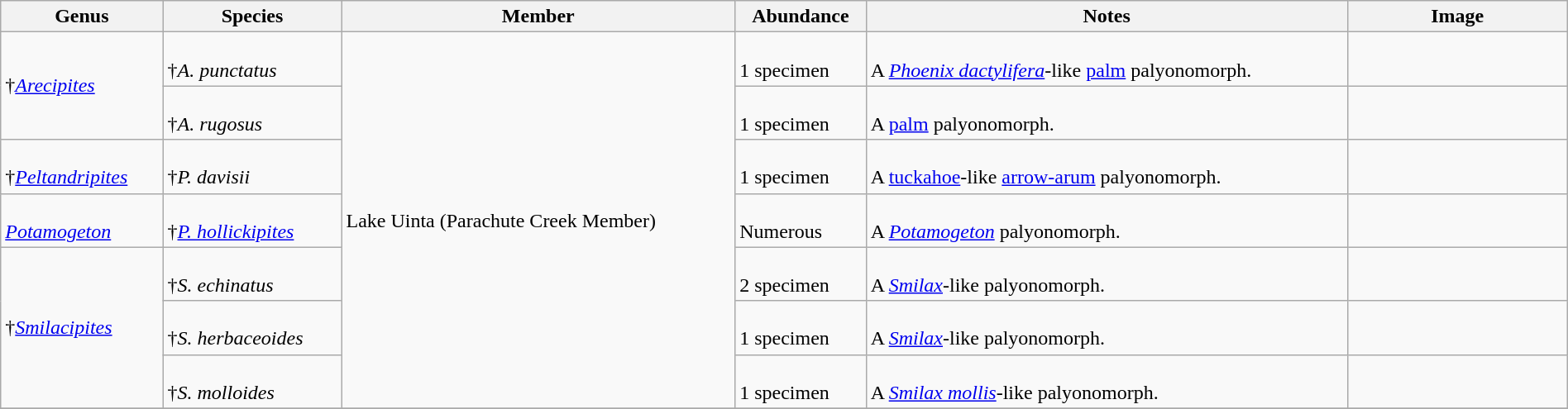<table class="wikitable" style="margin:auto;width:100%;">
<tr>
<th>Genus</th>
<th>Species</th>
<th>Member</th>
<th>Abundance</th>
<th>Notes</th>
<th width=170px>Image</th>
</tr>
<tr>
<td rowspan=2>†<em><a href='#'>Arecipites</a></em></td>
<td><br>†<em>A. punctatus</em> </td>
<td rowspan=7>Lake Uinta (Parachute Creek Member)</td>
<td><br>1 specimen</td>
<td><br>A <em><a href='#'>Phoenix dactylifera</a></em>-like <a href='#'>palm</a> palyonomorph.</td>
<td></td>
</tr>
<tr>
<td><br>†<em>A. rugosus</em> </td>
<td><br>1 specimen</td>
<td><br>A <a href='#'>palm</a> palyonomorph.</td>
<td></td>
</tr>
<tr>
<td><br>†<em><a href='#'>Peltandripites</a></em></td>
<td><br>†<em>P. davisii</em> </td>
<td><br>1 specimen</td>
<td><br>A <a href='#'>tuckahoe</a>-like <a href='#'>arrow-arum</a> palyonomorph.</td>
<td></td>
</tr>
<tr>
<td><br><em><a href='#'>Potamogeton</a></em></td>
<td><br>†<em><a href='#'>P. hollickipites</a></em> </td>
<td><br>Numerous</td>
<td><br>A <em><a href='#'>Potamogeton</a></em> palyonomorph.</td>
<td></td>
</tr>
<tr>
<td rowspan=3>†<em><a href='#'>Smilacipites</a></em></td>
<td><br>†<em>S. echinatus</em> </td>
<td><br>2 specimen</td>
<td><br>A <em><a href='#'>Smilax</a></em>-like palyonomorph.</td>
<td></td>
</tr>
<tr>
<td><br>†<em>S. herbaceoides</em> </td>
<td><br>1 specimen</td>
<td><br>A <em><a href='#'>Smilax</a></em>-like palyonomorph.</td>
<td></td>
</tr>
<tr>
<td><br>†<em>S. molloides</em> </td>
<td><br>1 specimen</td>
<td><br>A <em><a href='#'>Smilax mollis</a></em>-like palyonomorph.</td>
<td></td>
</tr>
<tr>
</tr>
</table>
